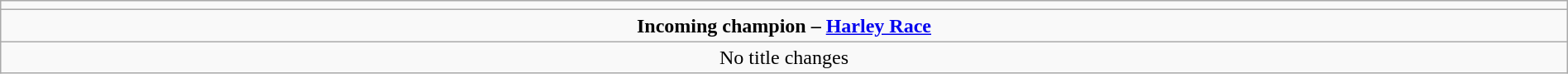<table class="wikitable" style="text-align:center; width:100%;">
<tr>
<td colspan="5"></td>
</tr>
<tr>
<td colspan="5"><strong>Incoming champion – <a href='#'>Harley Race</a></strong></td>
</tr>
<tr>
<td colspan="5">No title changes</td>
</tr>
</table>
